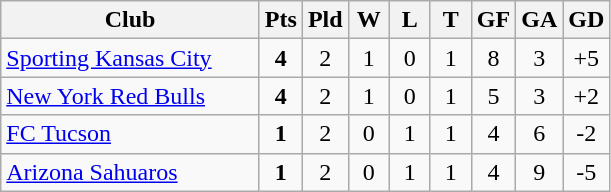<table class="wikitable" style="text-align: center;">
<tr>
<th width="165">Club</th>
<th width="20">Pts</th>
<th width="20">Pld</th>
<th width="20">W</th>
<th width="20">L</th>
<th width="20">T</th>
<th width="20">GF</th>
<th width="20">GA</th>
<th width="20">GD</th>
</tr>
<tr>
<td style="text-align:left;"><a href='#'>Sporting Kansas City</a></td>
<td><strong>4</strong></td>
<td>2</td>
<td>1</td>
<td>0</td>
<td>1</td>
<td>8</td>
<td>3</td>
<td>+5</td>
</tr>
<tr>
<td style="text-align:left;"><a href='#'>New York Red Bulls</a></td>
<td><strong>4</strong></td>
<td>2</td>
<td>1</td>
<td>0</td>
<td>1</td>
<td>5</td>
<td>3</td>
<td>+2</td>
</tr>
<tr>
<td style="text-align:left;"><a href='#'>FC Tucson</a></td>
<td><strong>1</strong></td>
<td>2</td>
<td>0</td>
<td>1</td>
<td>1</td>
<td>4</td>
<td>6</td>
<td>-2</td>
</tr>
<tr>
<td style="text-align:left;"><a href='#'>Arizona Sahuaros</a></td>
<td><strong>1</strong></td>
<td>2</td>
<td>0</td>
<td>1</td>
<td>1</td>
<td>4</td>
<td>9</td>
<td>-5</td>
</tr>
</table>
